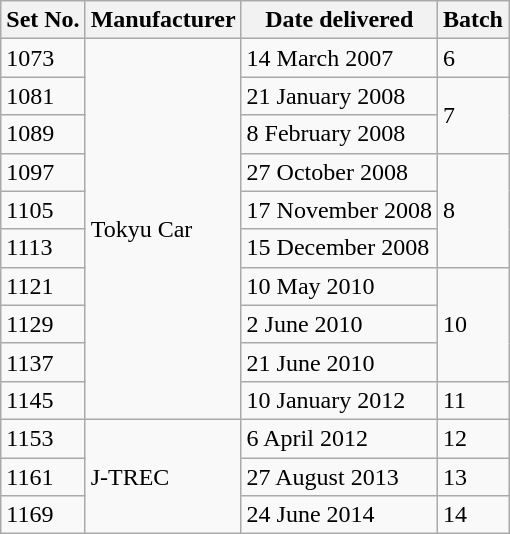<table class="wikitable">
<tr>
<th>Set No.</th>
<th>Manufacturer</th>
<th>Date delivered</th>
<th>Batch</th>
</tr>
<tr>
<td>1073</td>
<td rowspan="10">Tokyu Car</td>
<td>14 March 2007</td>
<td>6</td>
</tr>
<tr>
<td>1081</td>
<td>21 January 2008</td>
<td rowspan="2">7</td>
</tr>
<tr>
<td>1089</td>
<td>8 February 2008</td>
</tr>
<tr>
<td>1097</td>
<td>27 October 2008</td>
<td rowspan="3">8</td>
</tr>
<tr>
<td>1105</td>
<td>17 November 2008</td>
</tr>
<tr>
<td>1113</td>
<td>15 December 2008</td>
</tr>
<tr>
<td>1121</td>
<td>10 May 2010</td>
<td rowspan="3">10</td>
</tr>
<tr>
<td>1129</td>
<td>2 June 2010</td>
</tr>
<tr>
<td>1137</td>
<td>21 June 2010</td>
</tr>
<tr>
<td>1145</td>
<td>10 January 2012</td>
<td>11</td>
</tr>
<tr>
<td>1153</td>
<td rowspan="3">J-TREC</td>
<td>6 April 2012</td>
<td>12</td>
</tr>
<tr>
<td>1161</td>
<td>27 August 2013</td>
<td>13</td>
</tr>
<tr>
<td>1169</td>
<td>24 June 2014</td>
<td>14</td>
</tr>
</table>
